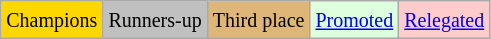<table class="wikitable">
<tr>
<td bgcolor=gold><small>Champions</small></td>
<td bgcolor=silver><small>Runners-up</small></td>
<td bgcolor=#deb678><small>Third place</small></td>
<td bgcolor="#DDFFDD"><small><a href='#'>Promoted</a></small></td>
<td bgcolor= "#FFCCCC"><small><a href='#'>Relegated</a></small></td>
</tr>
</table>
